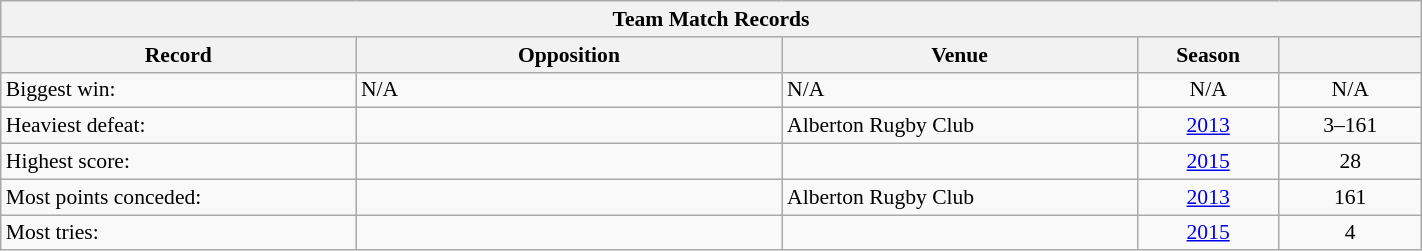<table class="wikitable collapsible" style="text-align:left; font-size:90%; width:75%;">
<tr>
<th colspan="5">Team Match Records</th>
</tr>
<tr>
<th style="width:25%;">Record</th>
<th style="width:30%;">Opposition</th>
<th style="width:25%;">Venue</th>
<th style="width:10%;">Season</th>
<th style="width:10%;"><br></th>
</tr>
<tr>
<td>Biggest win:</td>
<td>N/A</td>
<td>N/A</td>
<td style="text-align:center">N/A</td>
<td style="text-align:center">N/A</td>
</tr>
<tr>
<td>Heaviest defeat:</td>
<td></td>
<td>Alberton Rugby Club</td>
<td style="text-align:center"><a href='#'>2013</a></td>
<td style="text-align:center">3–161</td>
</tr>
<tr>
<td>Highest score:</td>
<td></td>
<td></td>
<td style="text-align:center"><a href='#'>2015</a></td>
<td style="text-align:center">28</td>
</tr>
<tr>
<td>Most points conceded:</td>
<td></td>
<td>Alberton Rugby Club</td>
<td style="text-align:center"><a href='#'>2013</a></td>
<td style="text-align:center">161</td>
</tr>
<tr>
<td>Most tries:</td>
<td></td>
<td></td>
<td style="text-align:center"><a href='#'>2015</a></td>
<td style="text-align:center">4</td>
</tr>
</table>
